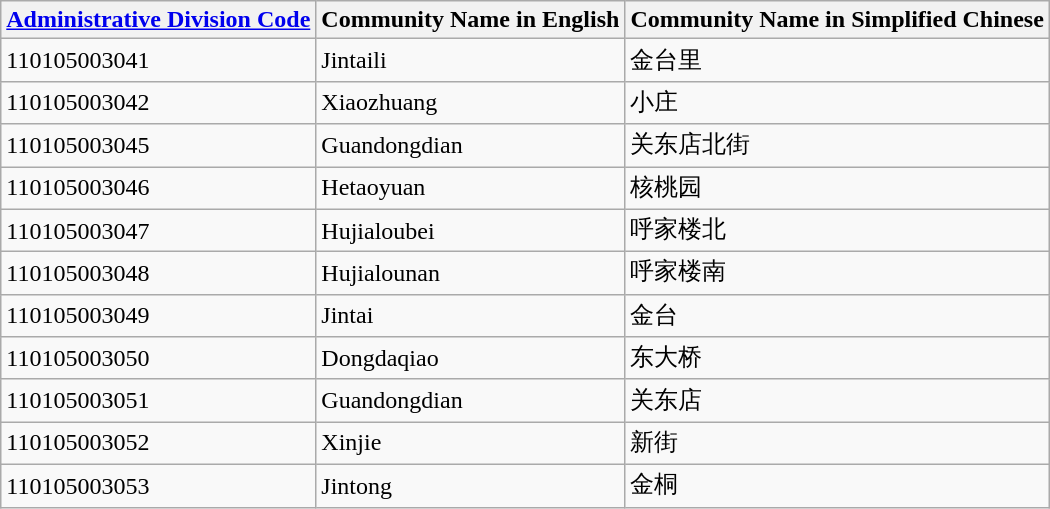<table class="wikitable sortable">
<tr>
<th><a href='#'>Administrative Division Code</a></th>
<th>Community Name in English</th>
<th>Community Name in Simplified Chinese</th>
</tr>
<tr>
<td>110105003041</td>
<td>Jintaili</td>
<td>金台里</td>
</tr>
<tr>
<td>110105003042</td>
<td>Xiaozhuang</td>
<td>小庄</td>
</tr>
<tr>
<td>110105003045</td>
<td>Guandongdian</td>
<td>关东店北街</td>
</tr>
<tr>
<td>110105003046</td>
<td>Hetaoyuan</td>
<td>核桃园</td>
</tr>
<tr>
<td>110105003047</td>
<td>Hujialoubei</td>
<td>呼家楼北</td>
</tr>
<tr>
<td>110105003048</td>
<td>Hujialounan</td>
<td>呼家楼南</td>
</tr>
<tr>
<td>110105003049</td>
<td>Jintai</td>
<td>金台</td>
</tr>
<tr>
<td>110105003050</td>
<td>Dongdaqiao</td>
<td>东大桥</td>
</tr>
<tr>
<td>110105003051</td>
<td>Guandongdian</td>
<td>关东店</td>
</tr>
<tr>
<td>110105003052</td>
<td>Xinjie</td>
<td>新街</td>
</tr>
<tr>
<td>110105003053</td>
<td>Jintong</td>
<td>金桐</td>
</tr>
</table>
